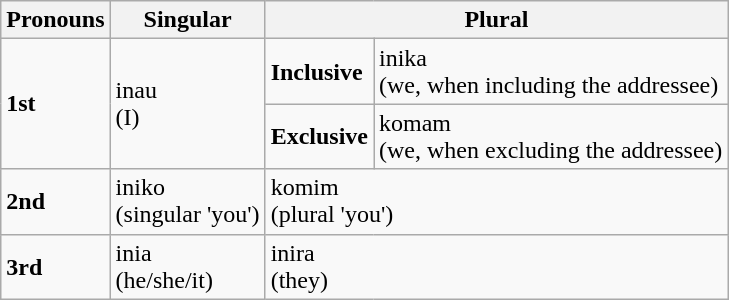<table class="wikitable">
<tr>
<th>Pronouns</th>
<th>Singular</th>
<th colspan="2">Plural</th>
</tr>
<tr>
<td rowspan="2"><strong>1st</strong></td>
<td rowspan="2">inau<br>(I)</td>
<td><strong>Inclusive</strong></td>
<td>inika<br>(we, when including the addressee)</td>
</tr>
<tr>
<td><strong>Exclusive</strong></td>
<td>komam<br>(we, when excluding the addressee)</td>
</tr>
<tr>
<td><strong>2nd</strong></td>
<td>iniko<br>(singular 'you')</td>
<td colspan="2">komim<br>(plural 'you')</td>
</tr>
<tr>
<td><strong>3rd</strong></td>
<td>inia<br>(he/she/it)</td>
<td colspan="2">inira<br>(they)</td>
</tr>
</table>
